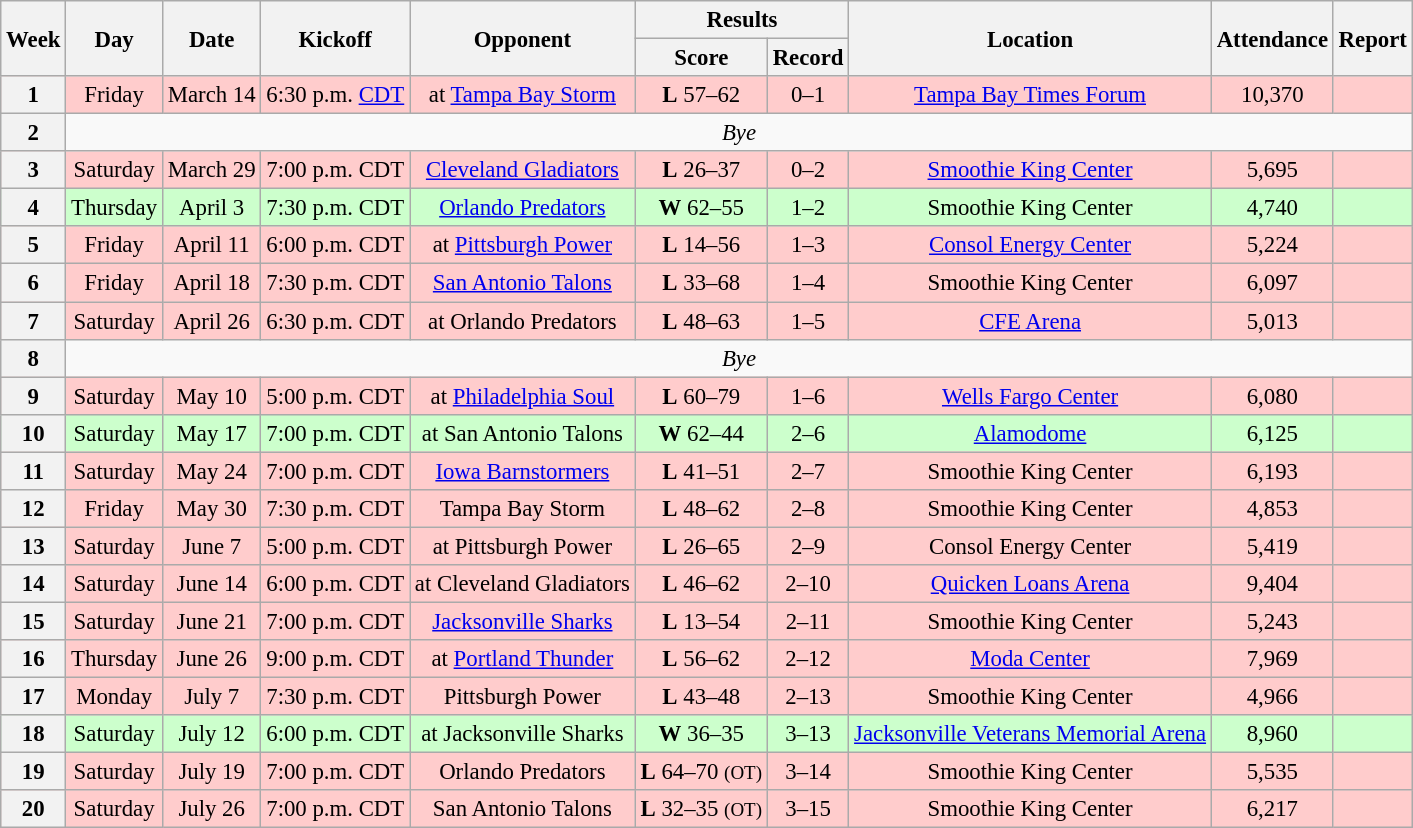<table class="wikitable" style="font-size: 95%;">
<tr>
<th rowspan=2>Week</th>
<th rowspan=2>Day</th>
<th rowspan=2>Date</th>
<th rowspan=2>Kickoff</th>
<th rowspan=2>Opponent</th>
<th colspan=2>Results</th>
<th rowspan=2>Location</th>
<th rowspan=2>Attendance</th>
<th rowspan=2>Report</th>
</tr>
<tr>
<th>Score</th>
<th>Record</th>
</tr>
<tr style= background:#ffcccc>
<th align="center"><strong>1</strong></th>
<td align="center">Friday</td>
<td align="center">March 14</td>
<td align="center">6:30 p.m. <a href='#'>CDT</a></td>
<td align="center">at <a href='#'>Tampa Bay Storm</a></td>
<td align="center"><strong>L</strong> 57–62</td>
<td align="center">0–1</td>
<td align="center"><a href='#'>Tampa Bay Times Forum</a></td>
<td align="center">10,370</td>
<td align="center"></td>
</tr>
<tr style=>
<th align="center"><strong>2</strong></th>
<td colspan=9 align="center" valign="middle"><em>Bye</em></td>
</tr>
<tr style= background:#ffcccc>
<th align="center"><strong>3</strong></th>
<td align="center">Saturday</td>
<td align="center">March 29</td>
<td align="center">7:00 p.m. CDT</td>
<td align="center"><a href='#'>Cleveland Gladiators</a></td>
<td align="center"><strong>L</strong> 26–37</td>
<td align="center">0–2</td>
<td align="center"><a href='#'>Smoothie King Center</a></td>
<td align="center">5,695</td>
<td align="center"></td>
</tr>
<tr style= background:#ccffcc>
<th align="center"><strong>4</strong></th>
<td align="center">Thursday</td>
<td align="center">April 3</td>
<td align="center">7:30 p.m. CDT</td>
<td align="center"><a href='#'>Orlando Predators</a></td>
<td align="center"><strong>W</strong> 62–55</td>
<td align="center">1–2</td>
<td align="center">Smoothie King Center</td>
<td align="center">4,740</td>
<td align="center"></td>
</tr>
<tr style= background:#ffcccc>
<th align="center"><strong>5</strong></th>
<td align="center">Friday</td>
<td align="center">April 11</td>
<td align="center">6:00 p.m. CDT</td>
<td align="center">at <a href='#'>Pittsburgh Power</a></td>
<td align="center"><strong>L</strong> 14–56</td>
<td align="center">1–3</td>
<td align="center"><a href='#'>Consol Energy Center</a></td>
<td align="center">5,224</td>
<td align="center"></td>
</tr>
<tr style= background:#ffcccc>
<th align="center"><strong>6</strong></th>
<td align="center">Friday</td>
<td align="center">April 18</td>
<td align="center">7:30 p.m. CDT</td>
<td align="center"><a href='#'>San Antonio Talons</a></td>
<td align="center"><strong>L</strong> 33–68</td>
<td align="center">1–4</td>
<td align="center">Smoothie King Center</td>
<td align="center">6,097</td>
<td align="center"></td>
</tr>
<tr style= background:#ffcccc>
<th align="center"><strong>7</strong></th>
<td align="center">Saturday</td>
<td align="center">April 26</td>
<td align="center">6:30 p.m. CDT</td>
<td align="center">at Orlando Predators</td>
<td align="center"><strong>L</strong> 48–63</td>
<td align="center">1–5</td>
<td align="center"><a href='#'>CFE Arena</a></td>
<td align="center">5,013</td>
<td align="center"></td>
</tr>
<tr style=>
<th align="center"><strong>8</strong></th>
<td colspan=9 align="center" valign="middle"><em>Bye</em></td>
</tr>
<tr style= background:#ffcccc>
<th align="center"><strong>9</strong></th>
<td align="center">Saturday</td>
<td align="center">May 10</td>
<td align="center">5:00 p.m. CDT</td>
<td align="center">at <a href='#'>Philadelphia Soul</a></td>
<td align="center"><strong>L</strong> 60–79</td>
<td align="center">1–6</td>
<td align="center"><a href='#'>Wells Fargo Center</a></td>
<td align="center">6,080</td>
<td align="center"></td>
</tr>
<tr style= background:#ccffcc>
<th align="center"><strong>10</strong></th>
<td align="center">Saturday</td>
<td align="center">May 17</td>
<td align="center">7:00 p.m. CDT</td>
<td align="center">at San Antonio Talons</td>
<td align="center"><strong>W</strong> 62–44</td>
<td align="center">2–6</td>
<td align="center"><a href='#'>Alamodome</a></td>
<td align="center">6,125</td>
<td align="center"></td>
</tr>
<tr style= background:#ffcccc>
<th align="center"><strong>11</strong></th>
<td align="center">Saturday</td>
<td align="center">May 24</td>
<td align="center">7:00 p.m. CDT</td>
<td align="center"><a href='#'>Iowa Barnstormers</a></td>
<td align="center"><strong>L</strong> 41–51</td>
<td align="center">2–7</td>
<td align="center">Smoothie King Center</td>
<td align="center">6,193</td>
<td align="center"></td>
</tr>
<tr style= background:#ffcccc>
<th align="center"><strong>12</strong></th>
<td align="center">Friday</td>
<td align="center">May 30</td>
<td align="center">7:30 p.m. CDT</td>
<td align="center">Tampa Bay Storm</td>
<td align="center"><strong>L</strong> 48–62</td>
<td align="center">2–8</td>
<td align="center">Smoothie King Center</td>
<td align="center">4,853</td>
<td align="center"></td>
</tr>
<tr style= background:#ffcccc>
<th align="center"><strong>13</strong></th>
<td align="center">Saturday</td>
<td align="center">June 7</td>
<td align="center">5:00 p.m. CDT</td>
<td align="center">at Pittsburgh Power</td>
<td align="center"><strong>L</strong> 26–65</td>
<td align="center">2–9</td>
<td align="center">Consol Energy Center</td>
<td align="center">5,419</td>
<td align="center"></td>
</tr>
<tr style= background:#ffcccc>
<th align="center"><strong>14</strong></th>
<td align="center">Saturday</td>
<td align="center">June 14</td>
<td align="center">6:00 p.m. CDT</td>
<td align="center">at Cleveland Gladiators</td>
<td align="center"><strong>L</strong> 46–62</td>
<td align="center">2–10</td>
<td align="center"><a href='#'>Quicken Loans Arena</a></td>
<td align="center">9,404</td>
<td align="center"></td>
</tr>
<tr style= background:#ffcccc>
<th align="center"><strong>15</strong></th>
<td align="center">Saturday</td>
<td align="center">June 21</td>
<td align="center">7:00 p.m. CDT</td>
<td align="center"><a href='#'>Jacksonville Sharks</a></td>
<td align="center"><strong>L</strong> 13–54</td>
<td align="center">2–11</td>
<td align="center">Smoothie King Center</td>
<td align="center">5,243</td>
<td align="center"></td>
</tr>
<tr style= background:#ffcccc>
<th align="center"><strong>16</strong></th>
<td align="center">Thursday</td>
<td align="center">June 26</td>
<td align="center">9:00 p.m. CDT</td>
<td align="center">at <a href='#'>Portland Thunder</a></td>
<td align="center"><strong>L</strong> 56–62</td>
<td align="center">2–12</td>
<td align="center"><a href='#'>Moda Center</a></td>
<td align="center">7,969</td>
<td align="center"></td>
</tr>
<tr style= background:#ffcccc>
<th align="center"><strong>17</strong></th>
<td align="center">Monday</td>
<td align="center">July 7</td>
<td align="center">7:30 p.m. CDT</td>
<td align="center">Pittsburgh Power</td>
<td align="center"><strong>L</strong> 43–48</td>
<td align="center">2–13</td>
<td align="center">Smoothie King Center</td>
<td align="center">4,966</td>
<td align="center"></td>
</tr>
<tr style= background:#ccffcc>
<th align="center"><strong>18</strong></th>
<td align="center">Saturday</td>
<td align="center">July 12</td>
<td align="center">6:00 p.m. CDT</td>
<td align="center">at Jacksonville Sharks</td>
<td align="center"><strong>W</strong> 36–35</td>
<td align="center">3–13</td>
<td align="center"><a href='#'>Jacksonville Veterans Memorial Arena</a></td>
<td align="center">8,960</td>
<td align="center"></td>
</tr>
<tr style= background:#ffcccc>
<th align="center"><strong>19</strong></th>
<td align="center">Saturday</td>
<td align="center">July 19</td>
<td align="center">7:00 p.m. CDT</td>
<td align="center">Orlando Predators</td>
<td align="center"><strong>L</strong> 64–70 <small>(OT)</small></td>
<td align="center">3–14</td>
<td align="center">Smoothie King Center</td>
<td align="center">5,535</td>
<td align="center"></td>
</tr>
<tr style= background:#ffcccc>
<th align="center"><strong>20</strong></th>
<td align="center">Saturday</td>
<td align="center">July 26</td>
<td align="center">7:00 p.m. CDT</td>
<td align="center">San Antonio Talons</td>
<td align="center"><strong>L</strong> 32–35 <small>(OT)</small></td>
<td align="center">3–15</td>
<td align="center">Smoothie King Center</td>
<td align="center">6,217</td>
<td align="center"></td>
</tr>
</table>
